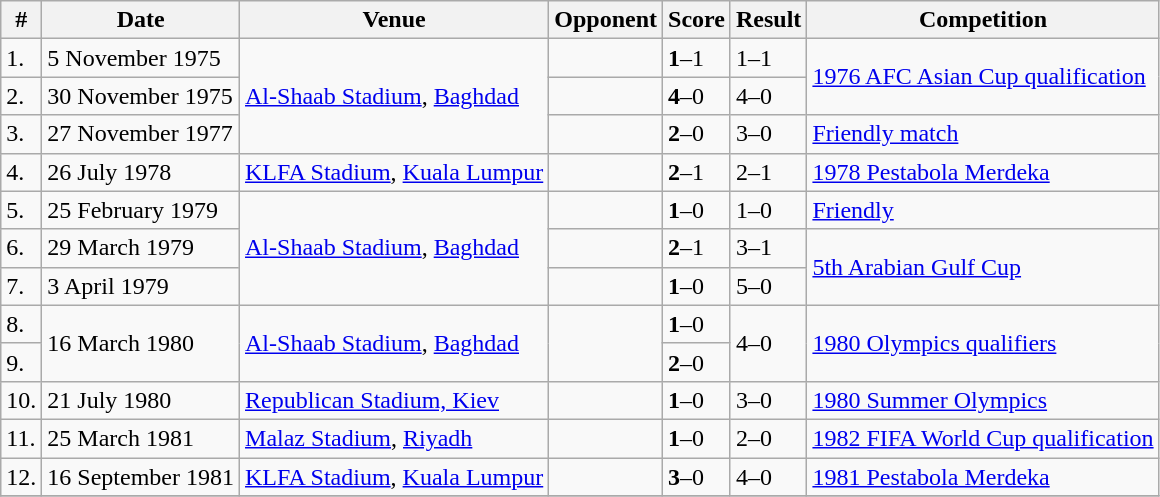<table class="wikitable">
<tr>
<th>#</th>
<th>Date</th>
<th>Venue</th>
<th>Opponent</th>
<th>Score</th>
<th>Result</th>
<th>Competition</th>
</tr>
<tr>
<td>1.</td>
<td>5 November 1975</td>
<td rowspan="3"><a href='#'>Al-Shaab Stadium</a>, <a href='#'>Baghdad</a></td>
<td></td>
<td><strong>1</strong>–1</td>
<td>1–1</td>
<td rowspan="2"><a href='#'>1976 AFC Asian Cup qualification</a></td>
</tr>
<tr>
<td>2.</td>
<td>30 November 1975</td>
<td></td>
<td><strong>4</strong>–0</td>
<td>4–0</td>
</tr>
<tr>
<td>3.</td>
<td>27 November 1977</td>
<td></td>
<td><strong>2</strong>–0</td>
<td>3–0</td>
<td><a href='#'>Friendly match</a></td>
</tr>
<tr>
<td>4.</td>
<td>26 July 1978</td>
<td><a href='#'>KLFA Stadium</a>, <a href='#'>Kuala Lumpur</a></td>
<td></td>
<td><strong>2</strong>–1</td>
<td>2–1</td>
<td><a href='#'>1978 Pestabola Merdeka</a></td>
</tr>
<tr>
<td>5.</td>
<td>25 February 1979</td>
<td rowspan="3"><a href='#'>Al-Shaab Stadium</a>, <a href='#'>Baghdad</a></td>
<td></td>
<td><strong>1</strong>–0</td>
<td>1–0</td>
<td><a href='#'>Friendly</a></td>
</tr>
<tr>
<td>6.</td>
<td>29 March 1979</td>
<td></td>
<td><strong>2</strong>–1</td>
<td>3–1</td>
<td rowspan="2"><a href='#'>5th Arabian Gulf Cup</a></td>
</tr>
<tr>
<td>7.</td>
<td>3 April 1979</td>
<td></td>
<td><strong>1</strong>–0</td>
<td>5–0</td>
</tr>
<tr>
<td>8.</td>
<td rowspan="2">16 March 1980</td>
<td rowspan="2"><a href='#'>Al-Shaab Stadium</a>, <a href='#'>Baghdad</a></td>
<td rowspan="2"></td>
<td><strong>1</strong>–0</td>
<td rowspan="2">4–0</td>
<td rowspan="2"><a href='#'>1980 Olympics qualifiers</a></td>
</tr>
<tr>
<td>9.</td>
<td><strong>2</strong>–0</td>
</tr>
<tr>
<td>10.</td>
<td>21 July 1980</td>
<td><a href='#'>Republican Stadium, Kiev</a></td>
<td></td>
<td><strong>1</strong>–0</td>
<td>3–0</td>
<td><a href='#'>1980 Summer Olympics</a></td>
</tr>
<tr>
<td>11.</td>
<td>25 March 1981</td>
<td><a href='#'>Malaz Stadium</a>, <a href='#'>Riyadh</a></td>
<td></td>
<td><strong>1</strong>–0</td>
<td>2–0</td>
<td><a href='#'>1982 FIFA World Cup qualification</a></td>
</tr>
<tr>
<td>12.</td>
<td>16 September 1981</td>
<td><a href='#'>KLFA Stadium</a>, <a href='#'>Kuala Lumpur</a></td>
<td></td>
<td><strong>3</strong>–0</td>
<td>4–0</td>
<td><a href='#'>1981 Pestabola Merdeka</a></td>
</tr>
<tr>
</tr>
</table>
